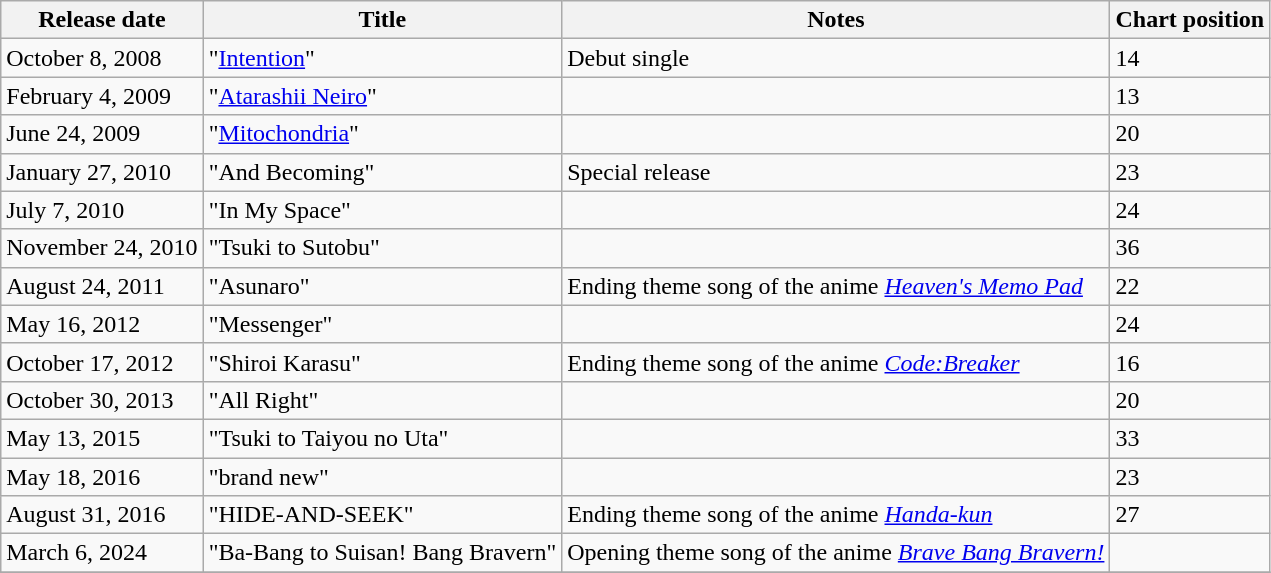<table class="wikitable">
<tr>
<th>Release date</th>
<th>Title</th>
<th>Notes</th>
<th>Chart position</th>
</tr>
<tr>
<td>October 8, 2008</td>
<td>"<a href='#'>Intention</a>"</td>
<td>Debut single</td>
<td>14</td>
</tr>
<tr>
<td>February 4, 2009</td>
<td>"<a href='#'>Atarashii Neiro</a>"</td>
<td></td>
<td>13</td>
</tr>
<tr>
<td>June 24, 2009</td>
<td>"<a href='#'>Mitochondria</a>"</td>
<td></td>
<td>20</td>
</tr>
<tr>
<td>January 27, 2010</td>
<td>"And Becoming"</td>
<td>Special release</td>
<td>23</td>
</tr>
<tr>
<td>July 7, 2010</td>
<td>"In My Space"</td>
<td></td>
<td>24</td>
</tr>
<tr>
<td>November 24, 2010</td>
<td>"Tsuki to Sutobu"</td>
<td></td>
<td>36</td>
</tr>
<tr>
<td>August 24, 2011</td>
<td>"Asunaro"</td>
<td>Ending theme song of the anime <em><a href='#'>Heaven's Memo Pad</a></em></td>
<td>22</td>
</tr>
<tr>
<td>May 16, 2012</td>
<td>"Messenger"</td>
<td></td>
<td>24</td>
</tr>
<tr>
<td>October 17, 2012</td>
<td>"Shiroi Karasu"</td>
<td>Ending theme song of the anime <em><a href='#'>Code:Breaker</a></em></td>
<td>16</td>
</tr>
<tr>
<td>October 30, 2013</td>
<td>"All Right"</td>
<td></td>
<td>20</td>
</tr>
<tr>
<td>May 13, 2015</td>
<td>"Tsuki to Taiyou no Uta"</td>
<td></td>
<td>33</td>
</tr>
<tr>
<td>May 18, 2016</td>
<td>"brand new"</td>
<td></td>
<td>23</td>
</tr>
<tr>
<td>August 31, 2016</td>
<td>"HIDE-AND-SEEK"</td>
<td>Ending theme song of the anime <em><a href='#'>Handa-kun</a></em></td>
<td>27</td>
</tr>
<tr>
<td>March 6, 2024</td>
<td>"Ba-Bang to Suisan! Bang Bravern"</td>
<td>Opening theme song of the anime <em><a href='#'>Brave Bang Bravern!</a></em></td>
<td></td>
</tr>
<tr>
</tr>
</table>
